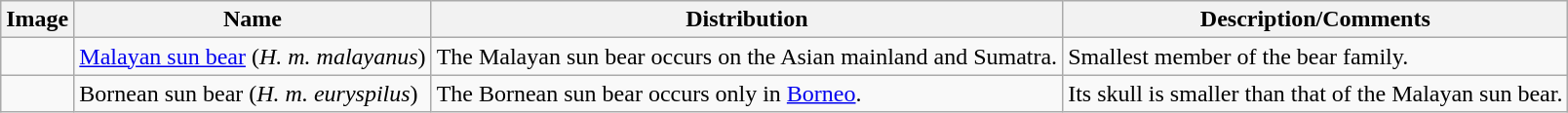<table class="wikitable">
<tr>
<th>Image</th>
<th>Name</th>
<th>Distribution</th>
<th>Description/Comments</th>
</tr>
<tr>
<td></td>
<td><a href='#'>Malayan sun bear</a> (<em>H. m. malayanus</em>)</td>
<td>The Malayan sun bear occurs on the Asian mainland and Sumatra.</td>
<td>Smallest member of the bear family.</td>
</tr>
<tr>
<td></td>
<td>Bornean sun bear (<em>H. m. euryspilus</em>)</td>
<td>The Bornean sun bear occurs only in <a href='#'>Borneo</a>.</td>
<td>Its skull is smaller than that of the Malayan sun bear.</td>
</tr>
</table>
